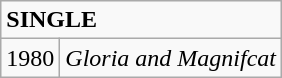<table class="wikitable">
<tr>
<td colspan="2"><strong>SINGLE</strong></td>
</tr>
<tr>
<td>1980</td>
<td><em>Gloria and Magnifcat</em></td>
</tr>
</table>
